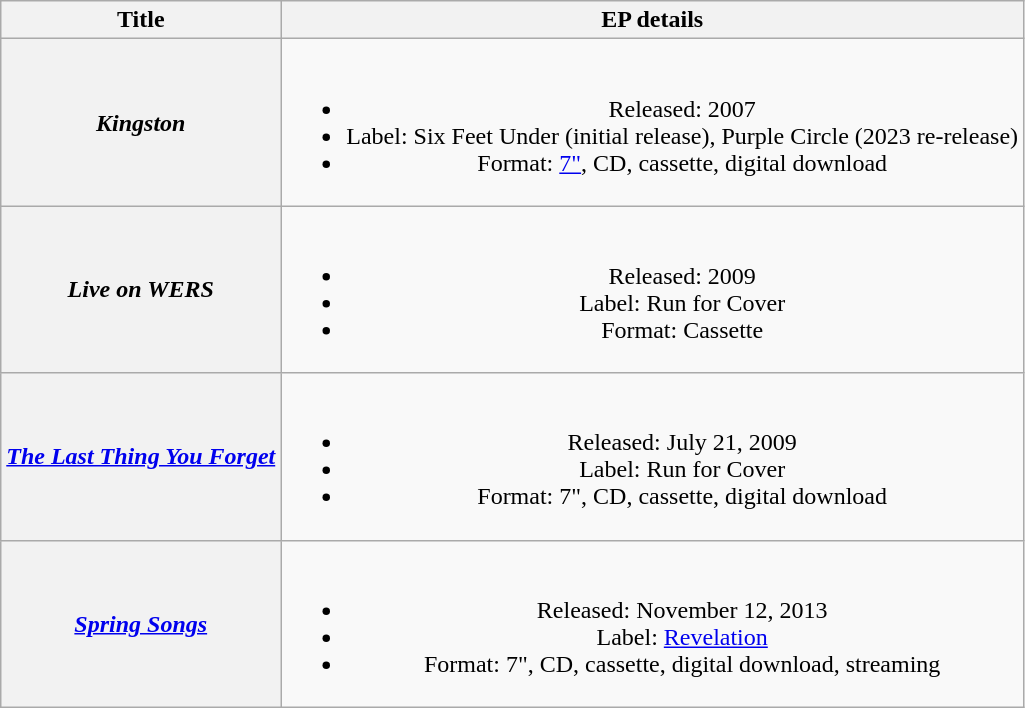<table class="wikitable plainrowheaders" style="text-align:center;">
<tr>
<th scope="col">Title</th>
<th scope="col">EP details</th>
</tr>
<tr>
<th scope="row"><em>Kingston</em></th>
<td><br><ul><li>Released: 2007</li><li>Label: Six Feet Under (initial release), Purple Circle (2023 re-release)</li><li>Format: <a href='#'>7"</a>, CD, cassette, digital download</li></ul></td>
</tr>
<tr>
<th scope="row"><em>Live on WERS</em></th>
<td><br><ul><li>Released: 2009</li><li>Label: Run for Cover</li><li>Format: Cassette</li></ul></td>
</tr>
<tr>
<th scope="row"><em><a href='#'>The Last Thing You Forget</a></em></th>
<td><br><ul><li>Released: July 21, 2009</li><li>Label: Run for Cover</li><li>Format: 7", CD, cassette, digital download</li></ul></td>
</tr>
<tr>
<th scope="row"><em><a href='#'>Spring Songs</a></em></th>
<td><br><ul><li>Released: November 12, 2013</li><li>Label: <a href='#'>Revelation</a></li><li>Format: 7", CD, cassette, digital download, streaming</li></ul></td>
</tr>
</table>
